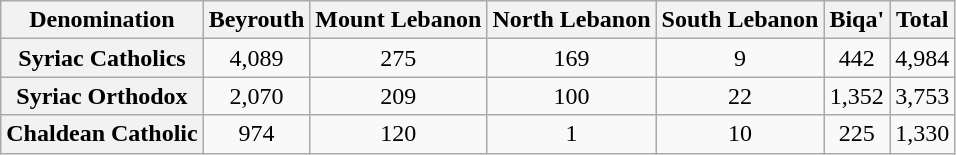<table class="wikitable" style="text-align: center;">
<tr>
<th scope="col">Denomination</th>
<th scope="col">Beyrouth</th>
<th scope="col">Mount Lebanon</th>
<th scope="col">North Lebanon</th>
<th scope="col">South Lebanon</th>
<th scope="col">Biqa'</th>
<th scope="col">Total</th>
</tr>
<tr>
<th scope="row">Syriac Catholics</th>
<td>4,089</td>
<td>275</td>
<td>169</td>
<td>9</td>
<td>442</td>
<td>4,984</td>
</tr>
<tr>
<th scope="row">Syriac Orthodox</th>
<td>2,070</td>
<td>209</td>
<td>100</td>
<td>22</td>
<td>1,352</td>
<td>3,753</td>
</tr>
<tr>
<th scope="row">Chaldean Catholic</th>
<td>974</td>
<td>120</td>
<td>1</td>
<td>10</td>
<td>225</td>
<td>1,330</td>
</tr>
</table>
